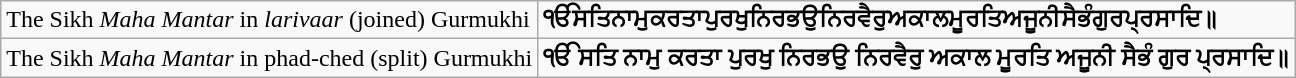<table class="wikitable">
<tr>
<td>The Sikh <em>Maha Mantar</em> in <em>larivaar</em> (joined) Gurmukhi</td>
<td><strong>ੴਸਤਿਨਾਮੁਕਰਤਾਪੁਰਖੁਨਿਰਭਉਨਿਰਵੈਰੁਅਕਾਲਮੂਰਤਿਅਜੂਨੀਸੈਭੰਗੁਰਪ੍ਰਸਾਦਿ॥</strong></td>
</tr>
<tr>
<td>The Sikh <em>Maha Mantar</em> in phad-ched (split) Gurmukhi</td>
<td><strong>ੴ</strong> <strong>ਸਤਿ ਨਾਮੁ</strong> <strong>ਕਰਤਾ ਪੁਰਖੁ</strong> <strong>ਨਿਰਭਉ ਨਿਰਵੈਰੁ</strong> <strong>ਅਕਾਲ ਮੂਰਤਿ</strong> <strong>ਅਜੂਨੀ ਸੈਭੰ</strong> <strong>ਗੁਰ ਪ੍ਰਸਾਦਿ॥</strong></td>
</tr>
</table>
